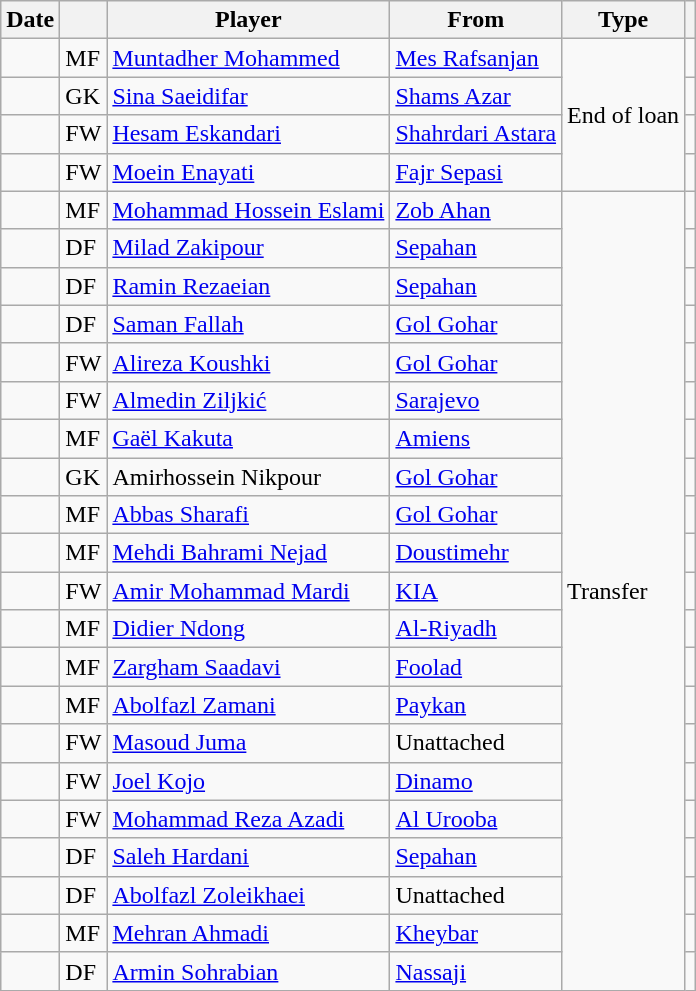<table class="wikitable">
<tr>
<th>Date</th>
<th></th>
<th>Player</th>
<th>From</th>
<th>Type</th>
<th></th>
</tr>
<tr>
<td></td>
<td>MF</td>
<td> <a href='#'>Muntadher Mohammed</a></td>
<td><a href='#'>Mes Rafsanjan</a></td>
<td rowspan="4">End of loan</td>
<td align="center"></td>
</tr>
<tr>
<td></td>
<td>GK</td>
<td> <a href='#'>Sina Saeidifar</a></td>
<td><a href='#'>Shams Azar</a></td>
<td align="center"></td>
</tr>
<tr>
<td></td>
<td>FW</td>
<td> <a href='#'>Hesam Eskandari</a></td>
<td><a href='#'>Shahrdari Astara</a></td>
<td align="center"></td>
</tr>
<tr>
<td></td>
<td>FW</td>
<td> <a href='#'>Moein Enayati</a></td>
<td><a href='#'>Fajr Sepasi</a></td>
<td align="center"></td>
</tr>
<tr>
<td></td>
<td>MF</td>
<td> <a href='#'>Mohammad Hossein Eslami</a></td>
<td><a href='#'>Zob Ahan</a></td>
<td rowspan="21">Transfer</td>
<td align="center"></td>
</tr>
<tr>
<td></td>
<td>DF</td>
<td> <a href='#'>Milad Zakipour</a></td>
<td><a href='#'>Sepahan</a></td>
<td align="center"></td>
</tr>
<tr>
<td></td>
<td>DF</td>
<td> <a href='#'>Ramin Rezaeian</a></td>
<td><a href='#'>Sepahan</a></td>
<td align="center"></td>
</tr>
<tr>
<td></td>
<td>DF</td>
<td> <a href='#'>Saman Fallah</a></td>
<td><a href='#'>Gol Gohar</a></td>
<td align="center"></td>
</tr>
<tr>
<td></td>
<td>FW</td>
<td> <a href='#'>Alireza Koushki</a></td>
<td><a href='#'>Gol Gohar</a></td>
<td align="center"></td>
</tr>
<tr>
<td></td>
<td>FW</td>
<td> <a href='#'>Almedin Ziljkić</a></td>
<td> <a href='#'>Sarajevo</a></td>
<td align="center"></td>
</tr>
<tr>
<td></td>
<td>MF</td>
<td> <a href='#'>Gaël Kakuta</a></td>
<td> <a href='#'>Amiens</a></td>
<td align="center"></td>
</tr>
<tr>
<td></td>
<td>GK</td>
<td> Amirhossein Nikpour</td>
<td><a href='#'>Gol Gohar</a></td>
<td align="center"></td>
</tr>
<tr>
<td></td>
<td>MF</td>
<td> <a href='#'>Abbas Sharafi</a></td>
<td><a href='#'>Gol Gohar</a></td>
<td align="center"></td>
</tr>
<tr>
<td></td>
<td>MF</td>
<td> <a href='#'>Mehdi Bahrami Nejad</a></td>
<td><a href='#'>Doustimehr</a></td>
<td align="center"></td>
</tr>
<tr>
<td></td>
<td>FW</td>
<td> <a href='#'>Amir Mohammad Mardi</a></td>
<td><a href='#'>KIA</a></td>
<td align="center"></td>
</tr>
<tr>
<td></td>
<td>MF</td>
<td> <a href='#'>Didier Ndong</a></td>
<td> <a href='#'>Al-Riyadh</a></td>
<td align="center"></td>
</tr>
<tr>
<td></td>
<td>MF</td>
<td> <a href='#'>Zargham Saadavi</a></td>
<td><a href='#'>Foolad</a></td>
<td align="center"></td>
</tr>
<tr>
<td></td>
<td>MF</td>
<td> <a href='#'>Abolfazl Zamani</a></td>
<td><a href='#'>Paykan</a></td>
<td align="center"></td>
</tr>
<tr>
<td></td>
<td>FW</td>
<td> <a href='#'>Masoud Juma</a></td>
<td>Unattached</td>
<td align="center"></td>
</tr>
<tr>
<td></td>
<td>FW</td>
<td> <a href='#'>Joel Kojo</a></td>
<td> <a href='#'>Dinamo</a></td>
<td align="center"></td>
</tr>
<tr>
<td></td>
<td>FW</td>
<td> <a href='#'>Mohammad Reza Azadi</a></td>
<td> <a href='#'>Al Urooba</a></td>
<td align="center"></td>
</tr>
<tr>
<td></td>
<td>DF</td>
<td> <a href='#'>Saleh Hardani</a></td>
<td><a href='#'>Sepahan</a></td>
<td align="center"></td>
</tr>
<tr>
<td></td>
<td>DF</td>
<td> <a href='#'>Abolfazl Zoleikhaei</a></td>
<td>Unattached</td>
<td align="center"></td>
</tr>
<tr>
<td></td>
<td>MF</td>
<td> <a href='#'>Mehran Ahmadi</a></td>
<td><a href='#'>Kheybar</a></td>
<td align="center"></td>
</tr>
<tr>
<td></td>
<td>DF</td>
<td> <a href='#'>Armin Sohrabian</a></td>
<td><a href='#'>Nassaji</a></td>
<td align="center"></td>
</tr>
</table>
